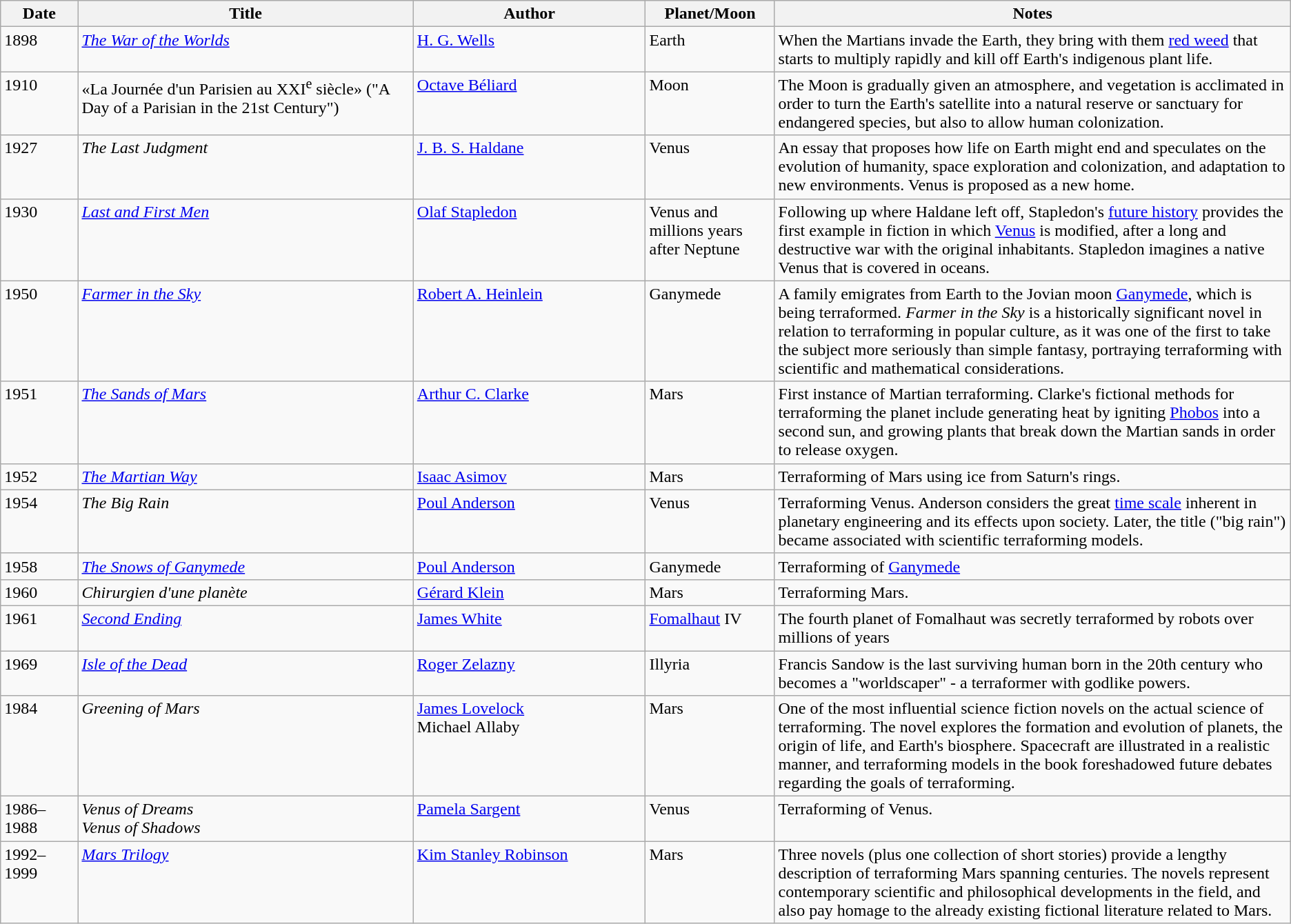<table class="wikitable sortable">
<tr>
<th style="width:6%;">Date</th>
<th style="width:26%;">Title</th>
<th style="width:18%;">Author</th>
<th style="width:10%;">Planet/Moon</th>
<th style="width:50%;">Notes</th>
</tr>
<tr valign="top">
<td>1898</td>
<td><em><a href='#'>The War of the Worlds</a></em></td>
<td><a href='#'>H. G. Wells</a></td>
<td>Earth</td>
<td>When the Martians invade the Earth, they bring with them <a href='#'>red weed</a> that starts to multiply rapidly and kill off Earth's indigenous plant life.</td>
</tr>
<tr valign="top">
<td>1910</td>
<td>«La Journée d'un Parisien au XXI<sup>e</sup> siècle» ("A Day of a Parisian in the 21st Century")</td>
<td><a href='#'>Octave Béliard</a></td>
<td>Moon</td>
<td>The Moon is gradually given an atmosphere, and vegetation is acclimated in order to turn the Earth's satellite into a natural reserve or sanctuary for endangered species, but also to allow human colonization.</td>
</tr>
<tr valign="top">
<td>1927</td>
<td Possible Worlds and Other Essays><em>The Last Judgment</em></td>
<td><a href='#'>J. B. S. Haldane</a></td>
<td>Venus</td>
<td>An essay that proposes how life on Earth might end and speculates on the evolution of humanity, space exploration and colonization, and adaptation to new environments.  Venus is proposed as a new home.</td>
</tr>
<tr valign="top">
<td>1930</td>
<td><em><a href='#'>Last and First Men</a></em></td>
<td><a href='#'>Olaf Stapledon</a></td>
<td>Venus and millions years after Neptune</td>
<td>Following up where Haldane left off, Stapledon's <a href='#'>future history</a> provides the first example in fiction in which <a href='#'>Venus</a> is modified, after a long and destructive war with the original inhabitants. Stapledon imagines a native Venus that is covered in oceans.</td>
</tr>
<tr valign="top">
<td>1950</td>
<td><em><a href='#'>Farmer in the Sky</a></em></td>
<td><a href='#'>Robert A. Heinlein</a></td>
<td>Ganymede</td>
<td>A family emigrates from Earth to the Jovian moon <a href='#'>Ganymede</a>, which is being terraformed. <em>Farmer in the Sky</em> is a historically significant novel in relation to terraforming in popular culture, as it was one of the first to take the subject more seriously than simple fantasy, portraying terraforming with scientific and mathematical considerations.</td>
</tr>
<tr valign="top">
<td>1951</td>
<td><em><a href='#'>The Sands of Mars</a></em></td>
<td><a href='#'>Arthur C. Clarke</a></td>
<td>Mars</td>
<td>First instance of Martian terraforming.  Clarke's fictional methods for terraforming the planet include generating heat by igniting <a href='#'>Phobos</a> into a second sun, and growing plants that break down the Martian sands in order to release oxygen.</td>
</tr>
<tr valign="top">
<td>1952</td>
<td><em><a href='#'>The Martian Way</a></em></td>
<td><a href='#'>Isaac Asimov</a></td>
<td>Mars</td>
<td>Terraforming of Mars using ice from Saturn's rings.</td>
</tr>
<tr valign="top">
<td>1954</td>
<td><em>The Big Rain</em></td>
<td><a href='#'>Poul Anderson</a></td>
<td>Venus</td>
<td>Terraforming Venus. Anderson considers the great <a href='#'>time scale</a> inherent in planetary engineering and its effects upon society. Later, the title ("big rain") became associated with scientific terraforming models.</td>
</tr>
<tr valign="top">
<td>1958</td>
<td><em><a href='#'>The Snows of Ganymede</a></em></td>
<td><a href='#'>Poul Anderson</a></td>
<td>Ganymede</td>
<td>Terraforming of <a href='#'>Ganymede</a></td>
</tr>
<tr valign="top">
<td>1960</td>
<td><em>Chirurgien d'une planète</em></td>
<td><a href='#'>Gérard Klein</a></td>
<td>Mars</td>
<td>Terraforming Mars.</td>
</tr>
<tr valign="top">
<td>1961</td>
<td><em><a href='#'>Second Ending</a></em></td>
<td><a href='#'>James White</a></td>
<td><a href='#'>Fomalhaut</a> IV</td>
<td>The fourth planet of Fomalhaut was secretly terraformed by robots over millions of years</td>
</tr>
<tr valign="top">
<td>1969</td>
<td><em><a href='#'>Isle of the Dead</a></em></td>
<td><a href='#'>Roger Zelazny</a></td>
<td>Illyria</td>
<td>Francis Sandow is the last surviving human born in the 20th century who becomes a "worldscaper" - a terraformer with godlike powers.</td>
</tr>
<tr valign="top">
<td>1984</td>
<td><em>Greening of Mars</em></td>
<td><a href='#'>James Lovelock</a><br>Michael Allaby</td>
<td>Mars</td>
<td>One of the most influential science fiction novels on the actual science of terraforming. The novel explores the formation and evolution of planets, the origin of life, and Earth's biosphere. Spacecraft are illustrated in a realistic manner, and terraforming models in the book foreshadowed future debates regarding the goals of terraforming.</td>
</tr>
<tr valign="top">
<td>1986–1988</td>
<td><em>Venus of Dreams</em><br><em>Venus of Shadows</em></td>
<td><a href='#'>Pamela Sargent</a></td>
<td>Venus</td>
<td>Terraforming of Venus.</td>
</tr>
<tr valign="top">
<td>1992–1999</td>
<td><em><a href='#'>Mars Trilogy</a></em></td>
<td><a href='#'>Kim Stanley Robinson</a></td>
<td>Mars</td>
<td>Three novels (plus one collection of short stories) provide a lengthy description of terraforming Mars spanning centuries. The novels represent contemporary scientific and philosophical developments in the field, and also pay homage to the already existing fictional literature related to Mars.</td>
</tr>
</table>
